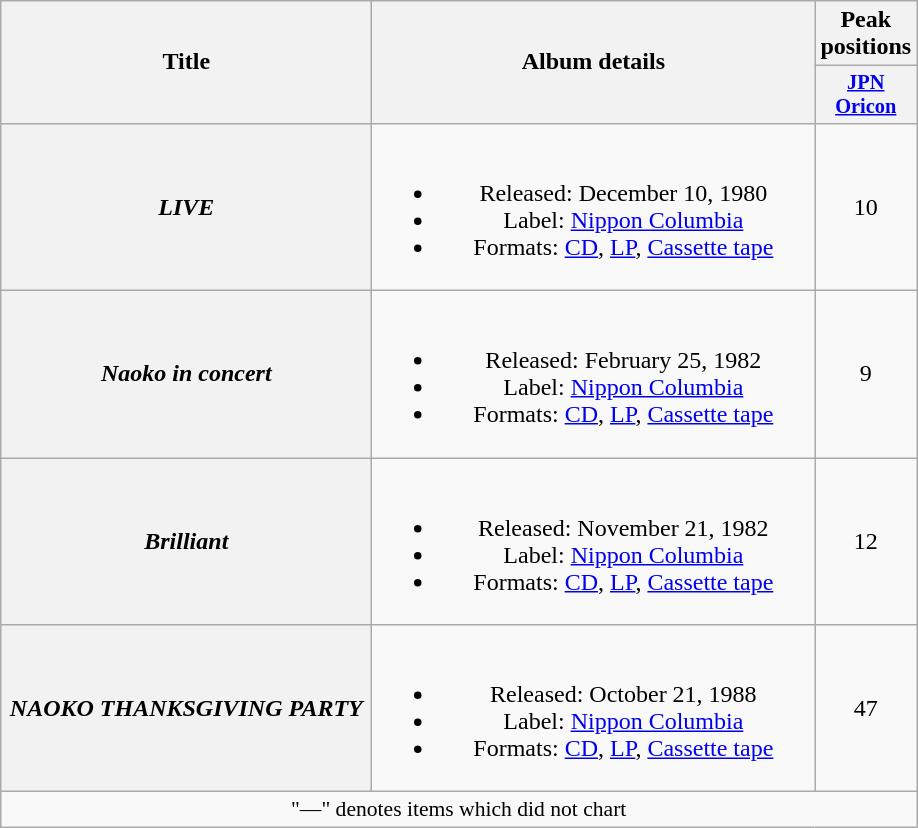<table class="wikitable plainrowheaders" style="text-align:center;">
<tr>
<th style="width:15em;" rowspan="2">Title</th>
<th style="width:18em;" rowspan="2">Album details</th>
<th colspan="1">Peak positions</th>
</tr>
<tr>
<th style="width:3em;font-size:85%"><a href='#'>JPN<br>Oricon</a><br></th>
</tr>
<tr>
<th scope="row"><em>LIVE</em></th>
<td><br><ul><li>Released: December 10, 1980</li><li>Label: <a href='#'>Nippon Columbia</a></li><li>Formats: <a href='#'>CD</a>, <a href='#'>LP</a>, <a href='#'>Cassette tape</a></li></ul></td>
<td>10</td>
</tr>
<tr>
<th scope="row"><em>Naoko in concert</em></th>
<td><br><ul><li>Released: February 25, 1982</li><li>Label: <a href='#'>Nippon Columbia</a></li><li>Formats: <a href='#'>CD</a>, <a href='#'>LP</a>, <a href='#'>Cassette tape</a></li></ul></td>
<td>9</td>
</tr>
<tr>
<th scope="row"><em>Brilliant</em></th>
<td><br><ul><li>Released: November 21, 1982</li><li>Label: <a href='#'>Nippon Columbia</a></li><li>Formats: <a href='#'>CD</a>, <a href='#'>LP</a>, <a href='#'>Cassette tape</a></li></ul></td>
<td>12</td>
</tr>
<tr>
<th scope="row"><em>NAOKO THANKSGIVING PARTY</em></th>
<td><br><ul><li>Released: October 21, 1988</li><li>Label: <a href='#'>Nippon Columbia</a></li><li>Formats: <a href='#'>CD</a>, <a href='#'>LP</a>, <a href='#'>Cassette tape</a></li></ul></td>
<td>47</td>
</tr>
<tr>
<td colspan="11" align="center" style="font-size:90%;">"—" denotes items which did not chart</td>
</tr>
</table>
